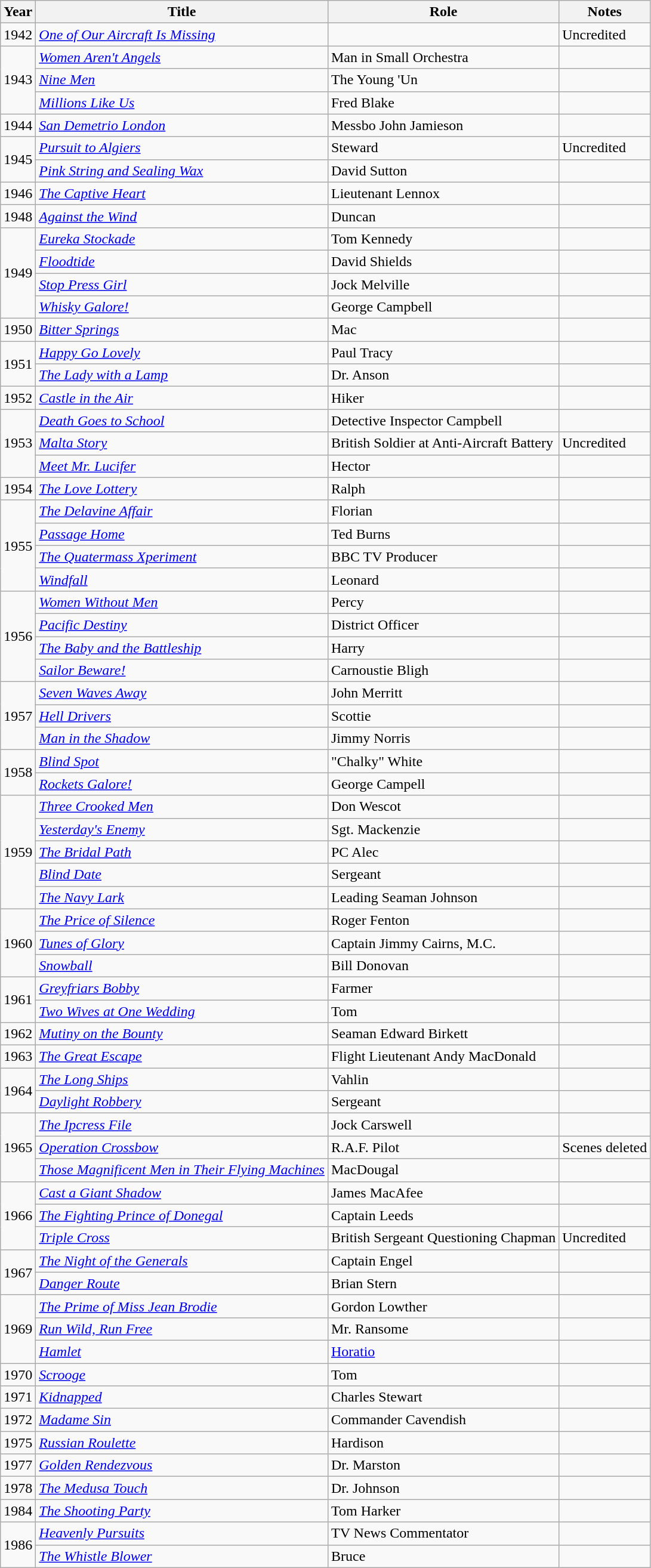<table class="wikitable">
<tr>
<th>Year</th>
<th>Title</th>
<th>Role</th>
<th>Notes</th>
</tr>
<tr>
<td>1942</td>
<td><em><a href='#'>One of Our Aircraft Is Missing</a></em></td>
<td></td>
<td>Uncredited</td>
</tr>
<tr>
<td rowspan="3">1943</td>
<td><em><a href='#'>Women Aren't Angels</a></em></td>
<td>Man in Small Orchestra</td>
<td></td>
</tr>
<tr>
<td><a href='#'><em>Nine Men</em></a></td>
<td>The Young 'Un</td>
<td></td>
</tr>
<tr>
<td><em><a href='#'>Millions Like Us</a></em></td>
<td>Fred Blake</td>
<td></td>
</tr>
<tr>
<td>1944</td>
<td><em><a href='#'>San Demetrio London</a></em></td>
<td>Messbo John Jamieson</td>
<td></td>
</tr>
<tr>
<td rowspan="2">1945</td>
<td><em><a href='#'>Pursuit to Algiers</a></em></td>
<td>Steward</td>
<td>Uncredited</td>
</tr>
<tr>
<td><em><a href='#'>Pink String and Sealing Wax</a></em></td>
<td>David Sutton</td>
<td></td>
</tr>
<tr>
<td>1946</td>
<td><em><a href='#'>The Captive Heart</a></em></td>
<td>Lieutenant Lennox</td>
<td></td>
</tr>
<tr>
<td>1948</td>
<td><a href='#'><em>Against the Wind</em></a></td>
<td>Duncan</td>
<td></td>
</tr>
<tr>
<td rowspan="4">1949</td>
<td><a href='#'><em>Eureka Stockade</em></a></td>
<td>Tom Kennedy</td>
<td></td>
</tr>
<tr>
<td><em><a href='#'>Floodtide</a></em></td>
<td>David Shields</td>
<td></td>
</tr>
<tr>
<td><em><a href='#'>Stop Press Girl</a></em></td>
<td>Jock Melville</td>
<td></td>
</tr>
<tr>
<td><a href='#'><em>Whisky Galore!</em></a></td>
<td>George Campbell</td>
<td></td>
</tr>
<tr>
<td>1950</td>
<td><a href='#'><em>Bitter Springs</em></a></td>
<td>Mac</td>
<td></td>
</tr>
<tr>
<td rowspan="2">1951</td>
<td><em><a href='#'>Happy Go Lovely</a></em></td>
<td>Paul Tracy</td>
<td></td>
</tr>
<tr>
<td><em><a href='#'>The Lady with a Lamp</a></em></td>
<td>Dr. Anson</td>
<td></td>
</tr>
<tr>
<td>1952</td>
<td><a href='#'><em>Castle in the Air</em></a></td>
<td>Hiker</td>
<td></td>
</tr>
<tr>
<td rowspan="3">1953</td>
<td><em><a href='#'>Death Goes to School</a></em></td>
<td>Detective Inspector Campbell</td>
<td></td>
</tr>
<tr>
<td><em><a href='#'>Malta Story</a></em></td>
<td>British Soldier at Anti-Aircraft Battery</td>
<td>Uncredited</td>
</tr>
<tr>
<td><em><a href='#'>Meet Mr. Lucifer</a></em></td>
<td>Hector</td>
<td></td>
</tr>
<tr>
<td>1954</td>
<td><em><a href='#'>The Love Lottery</a></em></td>
<td>Ralph</td>
<td></td>
</tr>
<tr>
<td rowspan="4">1955</td>
<td><em><a href='#'>The Delavine Affair</a></em></td>
<td>Florian</td>
<td></td>
</tr>
<tr>
<td><em><a href='#'>Passage Home</a></em></td>
<td>Ted Burns</td>
<td></td>
</tr>
<tr>
<td><em><a href='#'>The Quatermass Xperiment</a></em></td>
<td>BBC TV Producer</td>
<td></td>
</tr>
<tr>
<td><a href='#'><em>Windfall</em></a></td>
<td>Leonard</td>
<td></td>
</tr>
<tr>
<td rowspan="4">1956</td>
<td><a href='#'><em>Women Without Men</em></a></td>
<td>Percy</td>
<td></td>
</tr>
<tr>
<td><em><a href='#'>Pacific Destiny</a></em></td>
<td>District Officer</td>
<td></td>
</tr>
<tr>
<td><em><a href='#'>The Baby and the Battleship</a></em></td>
<td>Harry</td>
<td></td>
</tr>
<tr>
<td><a href='#'><em>Sailor Beware!</em></a></td>
<td>Carnoustie Bligh</td>
<td></td>
</tr>
<tr>
<td rowspan="3">1957</td>
<td><em><a href='#'>Seven Waves Away</a></em></td>
<td>John Merritt</td>
<td></td>
</tr>
<tr>
<td><em><a href='#'>Hell Drivers</a></em></td>
<td>Scottie</td>
<td></td>
</tr>
<tr>
<td><a href='#'><em>Man in the Shadow</em></a></td>
<td>Jimmy Norris</td>
<td></td>
</tr>
<tr>
<td rowspan="2">1958</td>
<td><a href='#'><em>Blind Spot</em></a></td>
<td>"Chalky" White</td>
<td></td>
</tr>
<tr>
<td><em><a href='#'>Rockets Galore!</a></em></td>
<td>George Campell</td>
<td></td>
</tr>
<tr>
<td rowspan="5">1959</td>
<td><em><a href='#'>Three Crooked Men</a></em></td>
<td>Don Wescot</td>
<td></td>
</tr>
<tr>
<td><em><a href='#'>Yesterday's Enemy</a></em></td>
<td>Sgt. Mackenzie</td>
<td></td>
</tr>
<tr>
<td><a href='#'><em>The Bridal Path</em></a></td>
<td>PC Alec</td>
<td></td>
</tr>
<tr>
<td><a href='#'><em>Blind Date</em></a></td>
<td>Sergeant</td>
<td></td>
</tr>
<tr>
<td><a href='#'><em>The Navy Lark</em></a></td>
<td>Leading Seaman Johnson</td>
<td></td>
</tr>
<tr>
<td rowspan="3">1960</td>
<td><a href='#'><em>The Price of Silence</em></a></td>
<td>Roger Fenton</td>
<td></td>
</tr>
<tr>
<td><em><a href='#'>Tunes of Glory</a></em></td>
<td>Captain Jimmy Cairns, M.C.</td>
<td></td>
</tr>
<tr>
<td><a href='#'><em>Snowball</em></a></td>
<td>Bill Donovan</td>
<td></td>
</tr>
<tr>
<td rowspan="2">1961</td>
<td><a href='#'><em>Greyfriars Bobby</em></a></td>
<td>Farmer</td>
<td></td>
</tr>
<tr>
<td><em><a href='#'>Two Wives at One Wedding</a></em></td>
<td>Tom</td>
<td></td>
</tr>
<tr>
<td>1962</td>
<td><em><a href='#'>Mutiny on the Bounty</a></em></td>
<td>Seaman Edward Birkett</td>
<td></td>
</tr>
<tr>
<td>1963</td>
<td><a href='#'><em>The Great Escape</em></a></td>
<td>Flight Lieutenant Andy MacDonald</td>
<td></td>
</tr>
<tr>
<td rowspan="2">1964</td>
<td><a href='#'><em>The Long Ships</em></a></td>
<td>Vahlin</td>
<td></td>
</tr>
<tr>
<td><a href='#'><em>Daylight Robbery</em></a></td>
<td>Sergeant</td>
<td></td>
</tr>
<tr>
<td rowspan="3">1965</td>
<td><a href='#'><em>The Ipcress File</em></a></td>
<td>Jock Carswell</td>
<td></td>
</tr>
<tr>
<td><a href='#'><em>Operation Crossbow</em></a></td>
<td>R.A.F. Pilot</td>
<td>Scenes deleted</td>
</tr>
<tr>
<td><em><a href='#'>Those Magnificent Men in Their Flying Machines</a></em></td>
<td>MacDougal</td>
<td></td>
</tr>
<tr>
<td rowspan="3">1966</td>
<td><em><a href='#'>Cast a Giant Shadow</a></em></td>
<td>James MacAfee</td>
<td></td>
</tr>
<tr>
<td><em><a href='#'>The Fighting Prince of Donegal</a></em></td>
<td>Captain Leeds</td>
<td></td>
</tr>
<tr>
<td><a href='#'><em>Triple Cross</em></a></td>
<td>British Sergeant Questioning Chapman</td>
<td>Uncredited</td>
</tr>
<tr>
<td rowspan="2">1967</td>
<td><em><a href='#'>The Night of the Generals</a></em></td>
<td>Captain Engel</td>
<td></td>
</tr>
<tr>
<td><em><a href='#'>Danger Route</a></em></td>
<td>Brian Stern</td>
<td></td>
</tr>
<tr>
<td rowspan="3">1969</td>
<td><a href='#'><em>The Prime of Miss Jean Brodie</em></a></td>
<td>Gordon Lowther</td>
<td></td>
</tr>
<tr>
<td><em><a href='#'>Run Wild, Run Free</a></em></td>
<td>Mr. Ransome</td>
<td></td>
</tr>
<tr>
<td><em><a href='#'>Hamlet</a></em></td>
<td><a href='#'>Horatio</a></td>
<td></td>
</tr>
<tr>
<td>1970</td>
<td><em><a href='#'>Scrooge</a></em></td>
<td>Tom</td>
<td></td>
</tr>
<tr>
<td>1971</td>
<td><em><a href='#'>Kidnapped</a></em></td>
<td>Charles Stewart</td>
<td></td>
</tr>
<tr>
<td>1972</td>
<td><em><a href='#'>Madame Sin</a></em></td>
<td>Commander Cavendish</td>
<td></td>
</tr>
<tr>
<td>1975</td>
<td><a href='#'><em>Russian Roulette</em></a></td>
<td>Hardison</td>
<td></td>
</tr>
<tr>
<td>1977</td>
<td><em><a href='#'>Golden Rendezvous</a></em></td>
<td>Dr. Marston</td>
<td></td>
</tr>
<tr>
<td>1978</td>
<td><a href='#'><em>The Medusa Touch</em></a></td>
<td>Dr. Johnson</td>
<td></td>
</tr>
<tr>
<td>1984</td>
<td><em><a href='#'>The Shooting Party</a></em></td>
<td>Tom Harker</td>
<td></td>
</tr>
<tr>
<td rowspan="2">1986</td>
<td><em><a href='#'>Heavenly Pursuits</a></em></td>
<td>TV News Commentator</td>
<td></td>
</tr>
<tr>
<td><em><a href='#'>The Whistle Blower</a></em></td>
<td>Bruce</td>
<td></td>
</tr>
</table>
